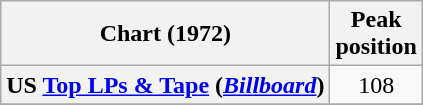<table class="wikitable plainrowheaders" style="text-align:center">
<tr>
<th scope="col">Chart (1972)</th>
<th scope="col">Peak<br>position</th>
</tr>
<tr>
<th scope = "row">US <a href='#'>Top LPs & Tape</a> (<em><a href='#'>Billboard</a></em>)</th>
<td>108</td>
</tr>
<tr>
</tr>
</table>
